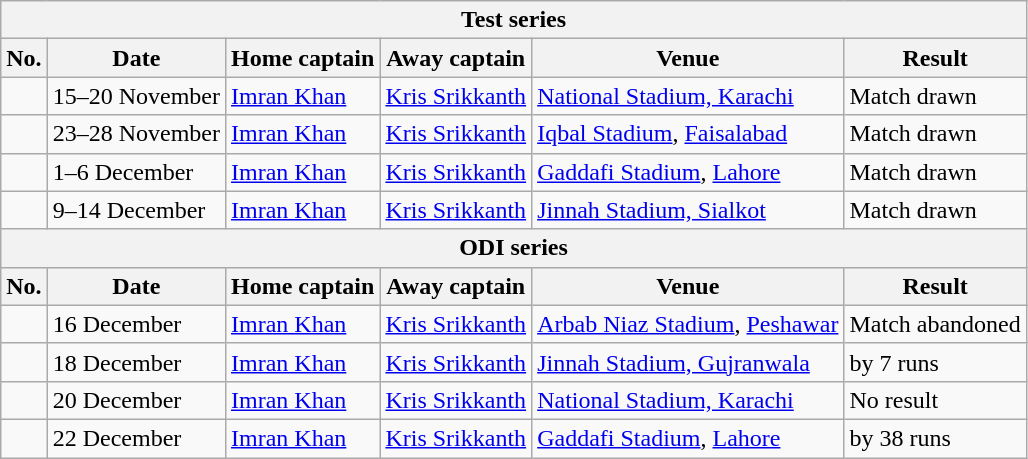<table class="wikitable">
<tr>
<th colspan="9">Test series</th>
</tr>
<tr>
<th>No.</th>
<th>Date</th>
<th>Home captain</th>
<th>Away captain</th>
<th>Venue</th>
<th>Result</th>
</tr>
<tr>
<td></td>
<td>15–20 November</td>
<td><a href='#'>Imran Khan</a></td>
<td><a href='#'>Kris Srikkanth</a></td>
<td><a href='#'>National Stadium, Karachi</a></td>
<td>Match drawn</td>
</tr>
<tr>
<td></td>
<td>23–28 November</td>
<td><a href='#'>Imran Khan</a></td>
<td><a href='#'>Kris Srikkanth</a></td>
<td><a href='#'>Iqbal Stadium</a>, <a href='#'>Faisalabad</a></td>
<td>Match drawn</td>
</tr>
<tr>
<td></td>
<td>1–6 December</td>
<td><a href='#'>Imran Khan</a></td>
<td><a href='#'>Kris Srikkanth</a></td>
<td><a href='#'>Gaddafi Stadium</a>, <a href='#'>Lahore</a></td>
<td>Match drawn</td>
</tr>
<tr>
<td></td>
<td>9–14 December</td>
<td><a href='#'>Imran Khan</a></td>
<td><a href='#'>Kris Srikkanth</a></td>
<td><a href='#'>Jinnah Stadium, Sialkot</a></td>
<td>Match drawn</td>
</tr>
<tr>
<th colspan="9">ODI series</th>
</tr>
<tr>
<th>No.</th>
<th>Date</th>
<th>Home captain</th>
<th>Away captain</th>
<th>Venue</th>
<th>Result</th>
</tr>
<tr>
<td></td>
<td>16 December</td>
<td><a href='#'>Imran Khan</a></td>
<td><a href='#'>Kris Srikkanth</a></td>
<td><a href='#'>Arbab Niaz Stadium</a>, <a href='#'>Peshawar</a></td>
<td>Match abandoned</td>
</tr>
<tr>
<td></td>
<td>18 December</td>
<td><a href='#'>Imran Khan</a></td>
<td><a href='#'>Kris Srikkanth</a></td>
<td><a href='#'>Jinnah Stadium, Gujranwala</a></td>
<td> by 7 runs</td>
</tr>
<tr>
<td></td>
<td>20 December</td>
<td><a href='#'>Imran Khan</a></td>
<td><a href='#'>Kris Srikkanth</a></td>
<td><a href='#'>National Stadium, Karachi</a></td>
<td>No result</td>
</tr>
<tr>
<td></td>
<td>22 December</td>
<td><a href='#'>Imran Khan</a></td>
<td><a href='#'>Kris Srikkanth</a></td>
<td><a href='#'>Gaddafi Stadium</a>, <a href='#'>Lahore</a></td>
<td> by 38 runs</td>
</tr>
</table>
